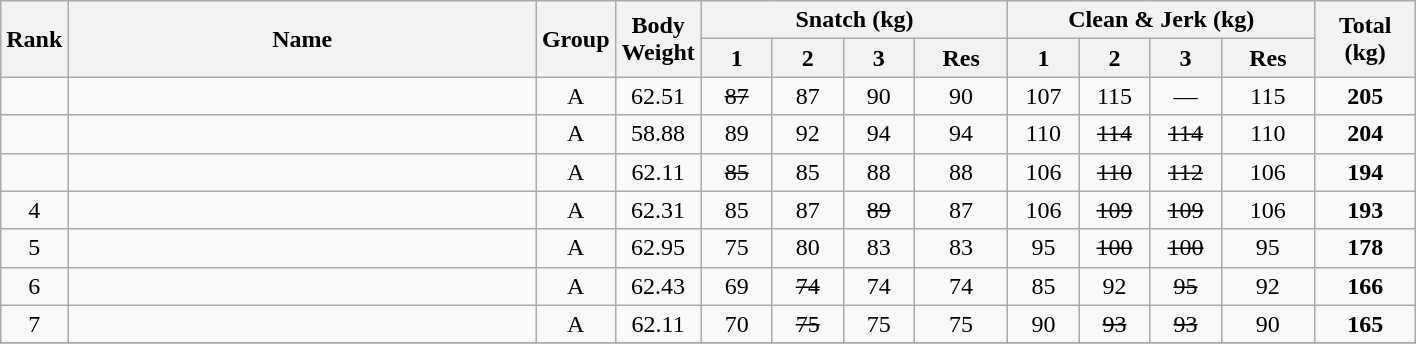<table class = "wikitable" style="text-align:center;">
<tr>
<th rowspan=2>Rank</th>
<th rowspan=2 width=305>Name</th>
<th rowspan=2 width=20>Group</th>
<th rowspan=2 width=50>Body Weight</th>
<th colspan=4>Snatch (kg)</th>
<th colspan=4>Clean & Jerk (kg)</th>
<th rowspan=2 width=60>Total (kg)</th>
</tr>
<tr>
<th width=40>1</th>
<th width=40>2</th>
<th width=40>3</th>
<th width=55>Res</th>
<th width=40>1</th>
<th width=40>2</th>
<th width=40>3</th>
<th width=55>Res</th>
</tr>
<tr>
<td></td>
<td align=left></td>
<td>A</td>
<td>62.51</td>
<td><s>87</s></td>
<td>87</td>
<td>90</td>
<td>90</td>
<td>107</td>
<td>115</td>
<td>—</td>
<td>115</td>
<td><strong>205</strong></td>
</tr>
<tr>
<td></td>
<td align=left></td>
<td>A</td>
<td>58.88</td>
<td>89</td>
<td>92</td>
<td>94</td>
<td>94</td>
<td>110</td>
<td><s>114</s></td>
<td><s>114</s></td>
<td>110</td>
<td><strong>204</strong></td>
</tr>
<tr>
<td></td>
<td align=left></td>
<td>A</td>
<td>62.11</td>
<td><s>85</s></td>
<td>85</td>
<td>88</td>
<td>88</td>
<td>106</td>
<td><s>110</s></td>
<td><s>112</s></td>
<td>106</td>
<td><strong>194</strong></td>
</tr>
<tr>
<td>4</td>
<td align=left></td>
<td>A</td>
<td>62.31</td>
<td>85</td>
<td>87</td>
<td><s>89</s></td>
<td>87</td>
<td>106</td>
<td><s>109</s></td>
<td><s>109</s></td>
<td>106</td>
<td><strong>193</strong></td>
</tr>
<tr>
<td>5</td>
<td align=left></td>
<td>A</td>
<td>62.95</td>
<td>75</td>
<td>80</td>
<td>83</td>
<td>83</td>
<td>95</td>
<td><s>100</s></td>
<td><s>100</s></td>
<td>95</td>
<td><strong>178</strong></td>
</tr>
<tr>
<td>6</td>
<td align=left></td>
<td>A</td>
<td>62.43</td>
<td>69</td>
<td><s>74</s></td>
<td>74</td>
<td>74</td>
<td>85</td>
<td>92</td>
<td><s>95</s></td>
<td>92</td>
<td><strong>166</strong></td>
</tr>
<tr>
<td>7</td>
<td align=left></td>
<td>A</td>
<td>62.11</td>
<td>70</td>
<td><s>75</s></td>
<td>75</td>
<td>75</td>
<td>90</td>
<td><s>93</s></td>
<td><s>93</s></td>
<td>90</td>
<td><strong>165</strong></td>
</tr>
<tr>
</tr>
</table>
